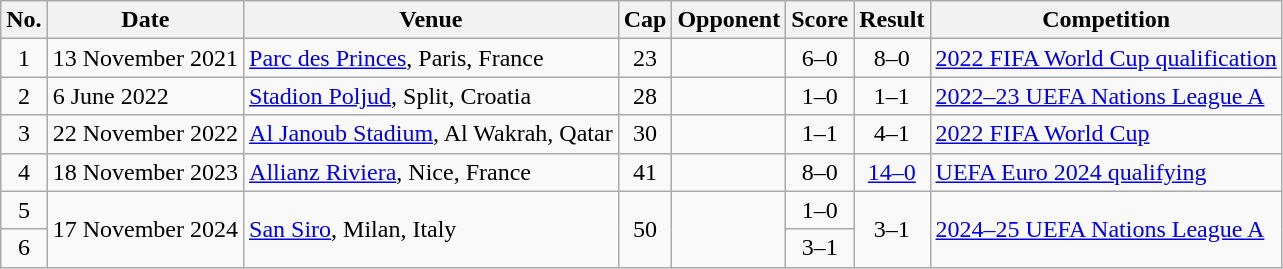<table class="wikitable sortable">
<tr>
<th scope=col>No.</th>
<th scope=col>Date</th>
<th scope=col>Venue</th>
<th scope=col>Cap</th>
<th scope=col>Opponent</th>
<th scope=col>Score</th>
<th scope=col>Result</th>
<th scope=col>Competition</th>
</tr>
<tr>
<td align=center>1</td>
<td>13 November 2021</td>
<td><a href='#'>Parc des Princes</a>, Paris, France</td>
<td align=center>23</td>
<td></td>
<td align=center>6–0</td>
<td align=center>8–0</td>
<td><a href='#'>2022 FIFA World Cup qualification</a></td>
</tr>
<tr>
<td align=center>2</td>
<td>6 June 2022</td>
<td><a href='#'>Stadion Poljud</a>, Split, Croatia</td>
<td align=center>28</td>
<td></td>
<td align=center>1–0</td>
<td align=center>1–1</td>
<td><a href='#'>2022–23 UEFA Nations League A</a></td>
</tr>
<tr>
<td align=center>3</td>
<td>22 November 2022</td>
<td><a href='#'>Al Janoub Stadium</a>, Al Wakrah, Qatar</td>
<td align=center>30</td>
<td></td>
<td align=center>1–1</td>
<td align=center>4–1</td>
<td><a href='#'>2022 FIFA World Cup</a></td>
</tr>
<tr>
<td align=center>4</td>
<td>18 November 2023</td>
<td><a href='#'>Allianz Riviera</a>, Nice, France</td>
<td align=center>41</td>
<td></td>
<td align=center>8–0</td>
<td align=center><a href='#'>14–0</a></td>
<td><a href='#'>UEFA Euro 2024 qualifying</a></td>
</tr>
<tr>
<td align=center>5</td>
<td rowspan=2>17 November 2024</td>
<td rowspan=2><a href='#'>San Siro</a>, Milan, Italy</td>
<td rowspan=2 align=center>50</td>
<td rowspan=2></td>
<td align=center>1–0</td>
<td align=center rowspan=2>3–1</td>
<td rowspan=2><a href='#'>2024–25 UEFA Nations League A</a></td>
</tr>
<tr>
<td align=center>6</td>
<td align=center>3–1</td>
</tr>
</table>
